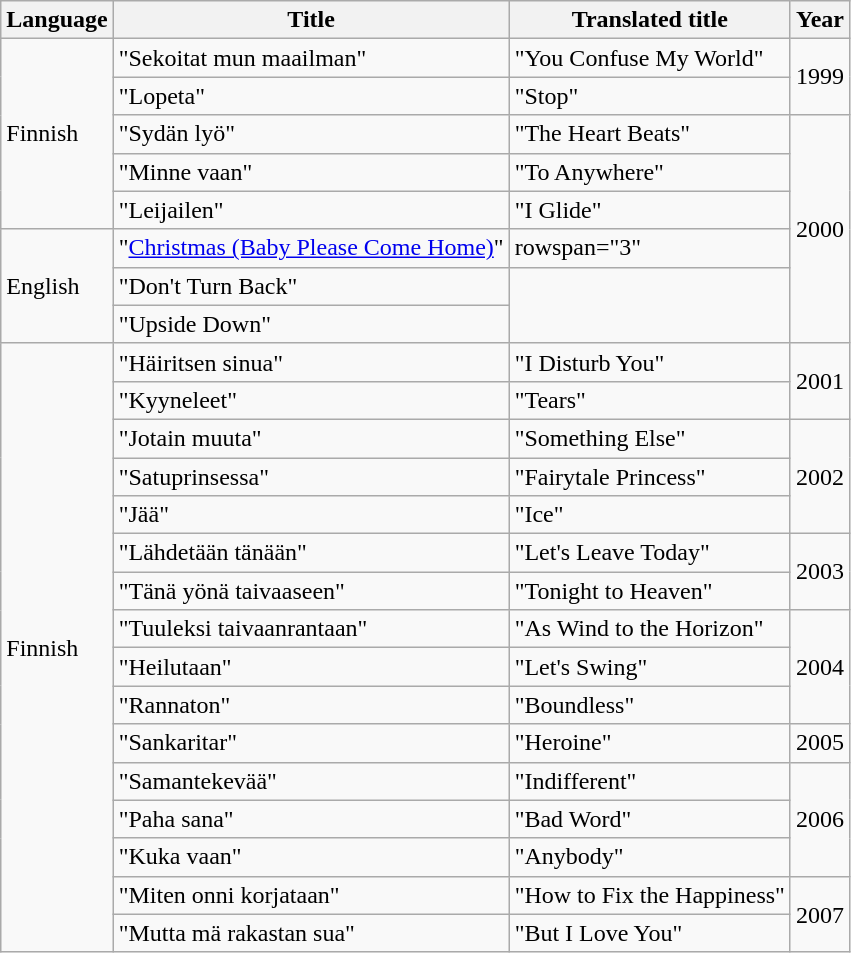<table class="wikitable">
<tr>
<th>Language</th>
<th>Title</th>
<th>Translated title</th>
<th>Year</th>
</tr>
<tr>
<td rowspan="5">Finnish</td>
<td>"Sekoitat mun maailman"</td>
<td>"You Confuse My World"</td>
<td rowspan="2">1999</td>
</tr>
<tr>
<td>"Lopeta"</td>
<td>"Stop"</td>
</tr>
<tr>
<td>"Sydän lyö"</td>
<td>"The Heart Beats"</td>
<td rowspan="6">2000</td>
</tr>
<tr>
<td>"Minne vaan"</td>
<td>"To Anywhere"</td>
</tr>
<tr>
<td>"Leijailen"</td>
<td>"I Glide"</td>
</tr>
<tr>
<td rowspan="3">English</td>
<td>"<a href='#'>Christmas (Baby Please Come Home)</a>"</td>
<td>rowspan="3" </td>
</tr>
<tr>
<td>"Don't Turn Back"</td>
</tr>
<tr>
<td>"Upside Down"</td>
</tr>
<tr>
<td rowspan="16">Finnish</td>
<td>"Häiritsen sinua"</td>
<td>"I Disturb You"</td>
<td rowspan="2">2001</td>
</tr>
<tr>
<td>"Kyyneleet"</td>
<td>"Tears"</td>
</tr>
<tr>
<td>"Jotain muuta"</td>
<td>"Something Else"</td>
<td rowspan="3">2002</td>
</tr>
<tr>
<td>"Satuprinsessa"</td>
<td>"Fairytale Princess"</td>
</tr>
<tr>
<td>"Jää"</td>
<td>"Ice"</td>
</tr>
<tr>
<td>"Lähdetään tänään"</td>
<td>"Let's Leave Today"</td>
<td rowspan="2">2003</td>
</tr>
<tr>
<td>"Tänä yönä taivaaseen"</td>
<td>"Tonight to Heaven"</td>
</tr>
<tr>
<td>"Tuuleksi taivaanrantaan"</td>
<td>"As Wind to the Horizon"</td>
<td rowspan="3">2004</td>
</tr>
<tr>
<td>"Heilutaan"</td>
<td>"Let's Swing"</td>
</tr>
<tr>
<td>"Rannaton"</td>
<td>"Boundless"</td>
</tr>
<tr>
<td>"Sankaritar"</td>
<td>"Heroine"</td>
<td>2005</td>
</tr>
<tr>
<td>"Samantekevää"</td>
<td>"Indifferent"</td>
<td rowspan="3">2006</td>
</tr>
<tr>
<td>"Paha sana"</td>
<td>"Bad Word"</td>
</tr>
<tr>
<td>"Kuka vaan"</td>
<td>"Anybody"</td>
</tr>
<tr>
<td>"Miten onni korjataan"</td>
<td>"How to Fix the Happiness"</td>
<td rowspan="2">2007</td>
</tr>
<tr>
<td>"Mutta mä rakastan sua"</td>
<td>"But I Love You"</td>
</tr>
</table>
